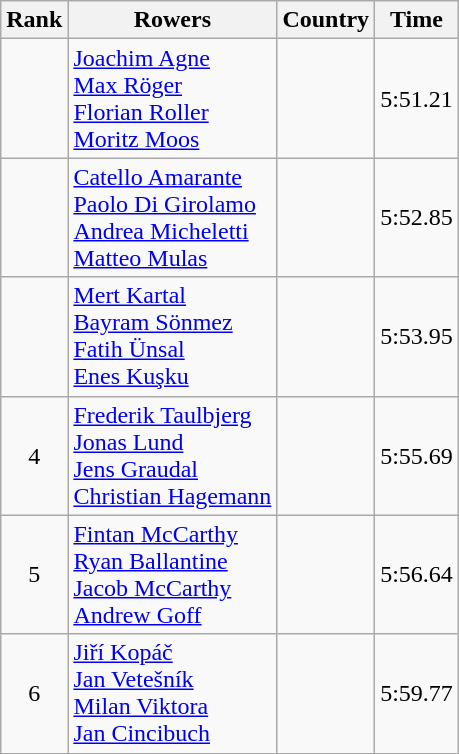<table class="wikitable" style="text-align:center">
<tr>
<th>Rank</th>
<th>Rowers</th>
<th>Country</th>
<th>Time</th>
</tr>
<tr>
<td></td>
<td align="left"><a href='#'>Joachim Agne</a><br><a href='#'>Max Röger</a><br><a href='#'>Florian Roller</a><br><a href='#'>Moritz Moos</a></td>
<td align="left"></td>
<td>5:51.21</td>
</tr>
<tr>
<td></td>
<td align="left"><a href='#'>Catello Amarante</a><br><a href='#'>Paolo Di Girolamo</a><br><a href='#'>Andrea Micheletti</a><br><a href='#'>Matteo Mulas</a></td>
<td align="left"></td>
<td>5:52.85</td>
</tr>
<tr>
<td></td>
<td align="left"><a href='#'>Mert Kartal</a><br><a href='#'>Bayram Sönmez</a><br><a href='#'>Fatih Ünsal</a><br><a href='#'>Enes Kuşku</a></td>
<td align="left"></td>
<td>5:53.95</td>
</tr>
<tr>
<td>4</td>
<td align="left"><a href='#'>Frederik Taulbjerg</a><br><a href='#'>Jonas Lund</a><br><a href='#'>Jens Graudal</a><br><a href='#'>Christian Hagemann</a></td>
<td align="left"></td>
<td>5:55.69</td>
</tr>
<tr>
<td>5</td>
<td align="left"><a href='#'>Fintan McCarthy</a><br><a href='#'>Ryan Ballantine</a><br><a href='#'>Jacob McCarthy</a><br><a href='#'>Andrew Goff</a></td>
<td align="left"></td>
<td>5:56.64</td>
</tr>
<tr>
<td>6</td>
<td align="left"><a href='#'>Jiří Kopáč</a><br><a href='#'>Jan Vetešník</a><br><a href='#'>Milan Viktora</a><br><a href='#'>Jan Cincibuch</a></td>
<td align="left"></td>
<td>5:59.77</td>
</tr>
</table>
